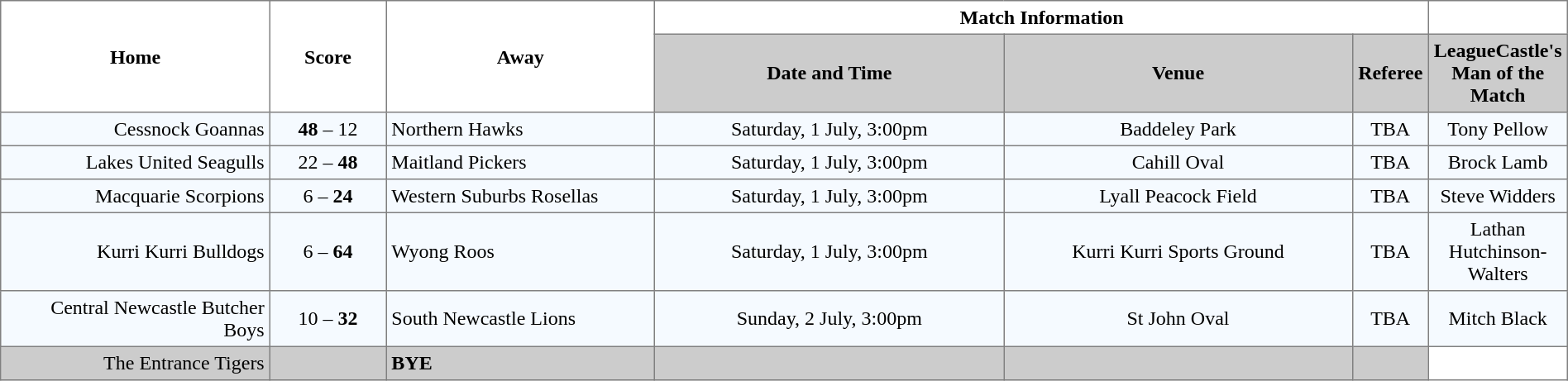<table width="100%" cellspacing="0" cellpadding="4" border="1" style="border-collapse:collapse;  text-align:center;">
<tr>
<th rowspan="2" width="19%">Home</th>
<th rowspan="2" width="8%">Score</th>
<th rowspan="2" width="19%">Away</th>
<th colspan="3">Match Information</th>
</tr>
<tr style="background:#CCCCCC">
<th width="25%">Date and Time</th>
<th width="25%">Venue</th>
<th width="25%">Referee</th>
<th width="25%">LeagueCastle's Man of the Match</th>
</tr>
<tr style="text-align:center; background:#f5faff;">
<td align="right">Cessnock Goannas </td>
<td><strong>48</strong> – 12</td>
<td align="left"> Northern Hawks</td>
<td>Saturday, 1 July, 3:00pm</td>
<td>Baddeley Park</td>
<td>TBA</td>
<td>Tony Pellow </td>
</tr>
<tr style="text-align:center; background:#f5faff;">
<td align="right">Lakes United Seagulls </td>
<td>22 – <strong>48</strong></td>
<td align="left"> Maitland Pickers</td>
<td>Saturday, 1 July, 3:00pm</td>
<td>Cahill Oval</td>
<td>TBA</td>
<td>Brock Lamb </td>
</tr>
<tr style="text-align:center; background:#f5faff;">
<td align="right">Macquarie Scorpions </td>
<td>6 – <strong>24</strong></td>
<td align="left"> Western Suburbs Rosellas</td>
<td>Saturday, 1 July, 3:00pm</td>
<td>Lyall Peacock Field</td>
<td>TBA</td>
<td>Steve Widders </td>
</tr>
<tr style="text-align:center; background:#f5faff;">
<td align="right">Kurri Kurri Bulldogs </td>
<td>6 – <strong>64</strong></td>
<td align="left"> Wyong Roos</td>
<td>Saturday, 1 July, 3:00pm</td>
<td>Kurri Kurri Sports Ground</td>
<td>TBA</td>
<td>Lathan Hutchinson-Walters </td>
</tr>
<tr style="text-align:center; background:#f5faff;">
<td align="right">Central Newcastle Butcher Boys </td>
<td>10 – <strong>32</strong></td>
<td align="left"> South Newcastle Lions</td>
<td>Sunday, 2 July, 3:00pm</td>
<td>St John Oval</td>
<td>TBA</td>
<td>Mitch Black </td>
</tr>
<tr style="text-align:center; background:#CCCCCC;">
<td align="right">The Entrance Tigers </td>
<td></td>
<td align="left"><strong>BYE</strong></td>
<td></td>
<td></td>
<td></td>
</tr>
</table>
